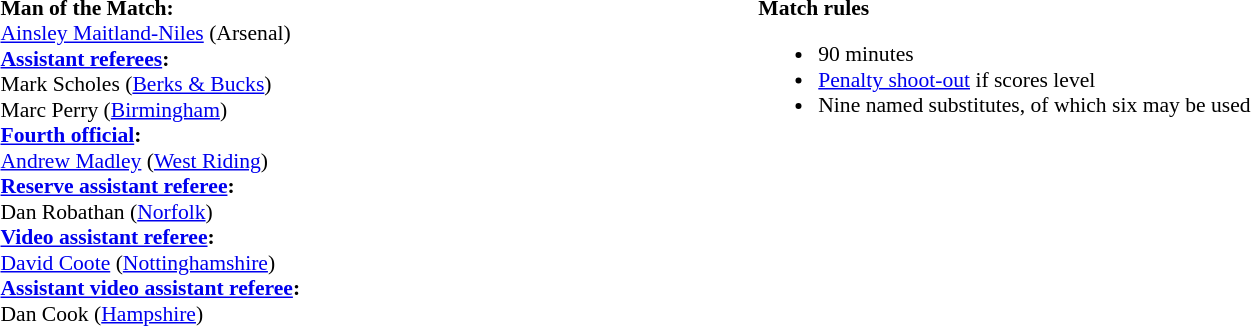<table style="width:100%; font-size:90%;">
<tr>
<td style="width:40%; vertical-align:top;"><br><strong>Man of the Match:</strong>
<br><a href='#'>Ainsley Maitland-Niles</a> (Arsenal)<br><strong><a href='#'>Assistant referees</a>:</strong>
<br>Mark Scholes (<a href='#'>Berks & Bucks</a>)
<br>Marc Perry (<a href='#'>Birmingham</a>)
<br><strong><a href='#'>Fourth official</a>:</strong>
<br><a href='#'>Andrew Madley</a> (<a href='#'>West Riding</a>)
<br><strong><a href='#'>Reserve assistant referee</a>:</strong>
<br>Dan Robathan (<a href='#'>Norfolk</a>)
<br><strong><a href='#'>Video assistant referee</a>:</strong>
<br><a href='#'>David Coote</a> (<a href='#'>Nottinghamshire</a>)
<br><strong><a href='#'>Assistant video assistant referee</a>:</strong>
<br>Dan Cook (<a href='#'>Hampshire</a>)</td>
<td style="width:60%; vertical-align:top;"><br><strong>Match rules</strong><ul><li>90 minutes</li><li><a href='#'>Penalty shoot-out</a> if scores level</li><li>Nine named substitutes, of which six may be used</li></ul></td>
</tr>
</table>
